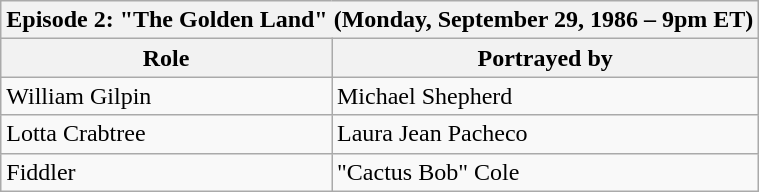<table class="wikitable">
<tr>
<th colspan="2">Episode 2: "The Golden Land" (Monday, September 29, 1986 – 9pm ET)</th>
</tr>
<tr>
<th>Role</th>
<th>Portrayed by</th>
</tr>
<tr>
<td>William Gilpin</td>
<td>Michael Shepherd</td>
</tr>
<tr>
<td>Lotta Crabtree</td>
<td>Laura Jean Pacheco</td>
</tr>
<tr>
<td>Fiddler</td>
<td>"Cactus Bob" Cole</td>
</tr>
</table>
